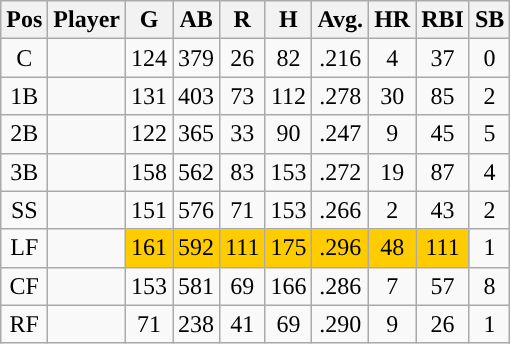<table class="wikitable sortable">
<tr>
<th>Pos</th>
<th>Player</th>
<th>G</th>
<th>AB</th>
<th>R</th>
<th>H</th>
<th>Avg.</th>
<th>HR</th>
<th>RBI</th>
<th>SB</th>
</tr>
<tr align="center">
<td>C</td>
<td></td>
<td>124</td>
<td>379</td>
<td>26</td>
<td>82</td>
<td>.216</td>
<td>4</td>
<td>37</td>
<td>0</td>
</tr>
<tr align="center">
<td>1B</td>
<td></td>
<td>131</td>
<td>403</td>
<td>73</td>
<td>112</td>
<td>.278</td>
<td>30</td>
<td>85</td>
<td>2</td>
</tr>
<tr align="center">
<td>2B</td>
<td></td>
<td>122</td>
<td>365</td>
<td>33</td>
<td>90</td>
<td>.247</td>
<td>9</td>
<td>45</td>
<td>5</td>
</tr>
<tr align="center">
<td>3B</td>
<td></td>
<td>158</td>
<td>562</td>
<td>83</td>
<td>153</td>
<td>.272</td>
<td>19</td>
<td>87</td>
<td>4</td>
</tr>
<tr align="center">
<td>SS</td>
<td></td>
<td>151</td>
<td>576</td>
<td>71</td>
<td>153</td>
<td>.266</td>
<td>2</td>
<td>43</td>
<td>2</td>
</tr>
<tr align="center">
<td>LF</td>
<td></td>
<td bgcolor="#FFCC00">161</td>
<td bgcolor="#FFCC00">592</td>
<td bgcolor="#FFCC00">111</td>
<td bgcolor="#FFCC00">175</td>
<td bgcolor="#FFCC00">.296</td>
<td bgcolor="#FFCC00">48</td>
<td bgcolor="#FFCC00">111</td>
<td>1</td>
</tr>
<tr align="center">
<td>CF</td>
<td></td>
<td>153</td>
<td>581</td>
<td>69</td>
<td>166</td>
<td>.286</td>
<td>7</td>
<td>57</td>
<td>8</td>
</tr>
<tr align="center">
<td>RF</td>
<td></td>
<td>71</td>
<td>238</td>
<td>41</td>
<td>69</td>
<td>.290</td>
<td>9</td>
<td>26</td>
<td>1</td>
</tr>
</table>
